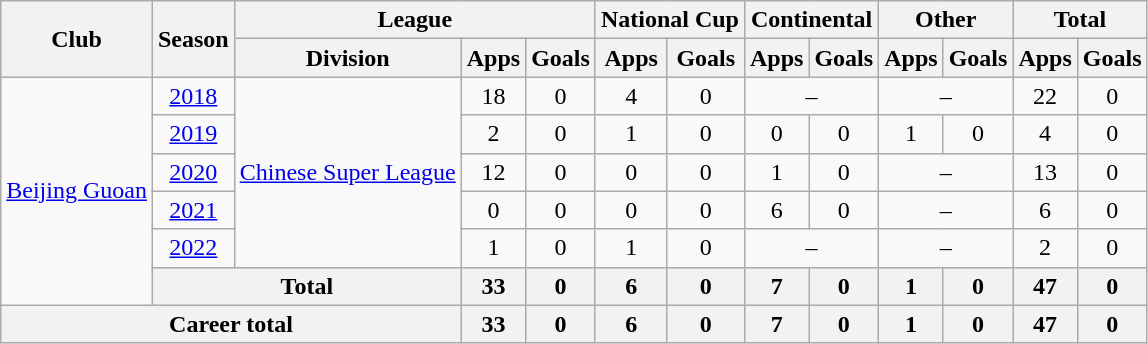<table class="wikitable" style="text-align: center">
<tr>
<th rowspan="2">Club</th>
<th rowspan="2">Season</th>
<th colspan="3">League</th>
<th colspan="2">National Cup</th>
<th colspan="2">Continental</th>
<th colspan="2">Other</th>
<th colspan="2">Total</th>
</tr>
<tr>
<th>Division</th>
<th>Apps</th>
<th>Goals</th>
<th>Apps</th>
<th>Goals</th>
<th>Apps</th>
<th>Goals</th>
<th>Apps</th>
<th>Goals</th>
<th>Apps</th>
<th>Goals</th>
</tr>
<tr>
<td rowspan="6"><a href='#'>Beijing Guoan</a></td>
<td><a href='#'>2018</a></td>
<td rowspan="5"><a href='#'>Chinese Super League</a></td>
<td>18</td>
<td>0</td>
<td>4</td>
<td>0</td>
<td colspan="2">–</td>
<td colspan="2">–</td>
<td>22</td>
<td>0</td>
</tr>
<tr>
<td><a href='#'>2019</a></td>
<td>2</td>
<td>0</td>
<td>1</td>
<td>0</td>
<td>0</td>
<td>0</td>
<td>1</td>
<td>0</td>
<td>4</td>
<td>0</td>
</tr>
<tr>
<td><a href='#'>2020</a></td>
<td>12</td>
<td>0</td>
<td>0</td>
<td>0</td>
<td>1</td>
<td>0</td>
<td colspan="2">–</td>
<td>13</td>
<td>0</td>
</tr>
<tr>
<td><a href='#'>2021</a></td>
<td>0</td>
<td>0</td>
<td>0</td>
<td>0</td>
<td>6</td>
<td>0</td>
<td colspan="2">–</td>
<td>6</td>
<td>0</td>
</tr>
<tr>
<td><a href='#'>2022</a></td>
<td>1</td>
<td>0</td>
<td>1</td>
<td>0</td>
<td colspan="2">–</td>
<td colspan="2">–</td>
<td>2</td>
<td>0</td>
</tr>
<tr>
<th colspan="2"><strong>Total</strong></th>
<th>33</th>
<th>0</th>
<th>6</th>
<th>0</th>
<th>7</th>
<th>0</th>
<th>1</th>
<th>0</th>
<th>47</th>
<th>0</th>
</tr>
<tr>
<th colspan=3>Career total</th>
<th>33</th>
<th>0</th>
<th>6</th>
<th>0</th>
<th>7</th>
<th>0</th>
<th>1</th>
<th>0</th>
<th>47</th>
<th>0</th>
</tr>
</table>
